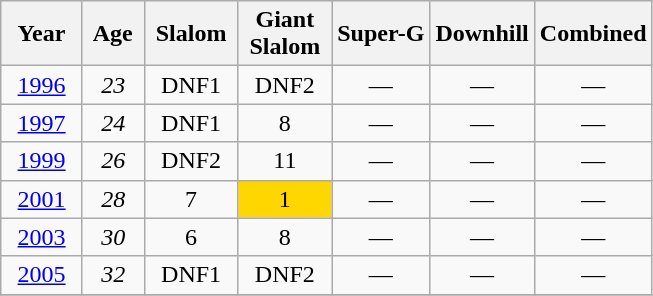<table class=wikitable style="text-align:center">
<tr>
<th>  Year  </th>
<th> Age </th>
<th> Slalom </th>
<th> Giant <br> Slalom </th>
<th>Super-G</th>
<th>Downhill</th>
<th>Combined</th>
</tr>
<tr>
<td><a href='#'>1996</a></td>
<td><em>23</em></td>
<td>DNF1</td>
<td>DNF2</td>
<td>—</td>
<td>—</td>
<td>—</td>
</tr>
<tr>
<td><a href='#'>1997</a></td>
<td><em>24</em></td>
<td>DNF1</td>
<td>8</td>
<td>—</td>
<td>—</td>
<td>—</td>
</tr>
<tr>
<td><a href='#'>1999</a></td>
<td><em>26</em></td>
<td>DNF2</td>
<td>11</td>
<td>—</td>
<td>—</td>
<td>—</td>
</tr>
<tr>
<td><a href='#'>2001</a></td>
<td><em>28</em></td>
<td>7</td>
<td style="background:gold;">1</td>
<td>—</td>
<td>—</td>
<td>—</td>
</tr>
<tr>
<td><a href='#'>2003</a></td>
<td><em>30</em></td>
<td>6</td>
<td>8</td>
<td>—</td>
<td>—</td>
<td>—</td>
</tr>
<tr>
<td><a href='#'>2005</a></td>
<td><em>32</em></td>
<td>DNF1</td>
<td>DNF2</td>
<td>—</td>
<td>—</td>
<td>—</td>
</tr>
<tr>
</tr>
</table>
